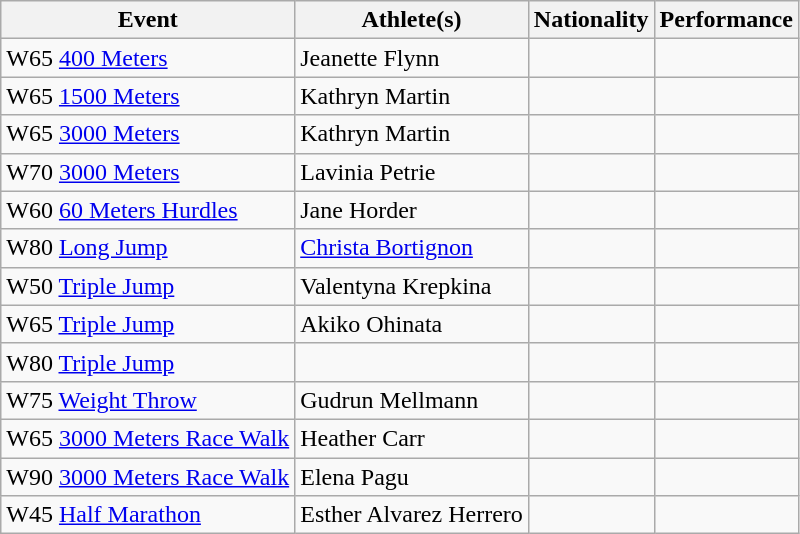<table class="wikitable">
<tr>
<th>Event</th>
<th>Athlete(s)</th>
<th>Nationality</th>
<th>Performance</th>
</tr>
<tr>
<td>W65 <a href='#'>400 Meters</a></td>
<td>Jeanette Flynn</td>
<td></td>
<td></td>
</tr>
<tr>
<td>W65 <a href='#'>1500 Meters</a></td>
<td>Kathryn Martin</td>
<td></td>
<td></td>
</tr>
<tr>
<td>W65 <a href='#'>3000 Meters</a></td>
<td>Kathryn Martin</td>
<td></td>
<td></td>
</tr>
<tr>
<td>W70 <a href='#'>3000 Meters</a></td>
<td>Lavinia Petrie</td>
<td></td>
<td></td>
</tr>
<tr>
<td>W60 <a href='#'>60 Meters Hurdles</a></td>
<td>Jane Horder</td>
<td></td>
<td></td>
</tr>
<tr>
<td>W80 <a href='#'>Long Jump</a></td>
<td><a href='#'>Christa Bortignon</a></td>
<td></td>
<td></td>
</tr>
<tr>
<td>W50 <a href='#'>Triple Jump</a></td>
<td>Valentyna Krepkina</td>
<td></td>
<td></td>
</tr>
<tr>
<td>W65 <a href='#'>Triple Jump</a></td>
<td>Akiko Ohinata</td>
<td></td>
<td></td>
</tr>
<tr>
<td>W80 <a href='#'>Triple Jump</a></td>
<td></td>
<td></td>
<td></td>
</tr>
<tr>
<td>W75 <a href='#'>Weight Throw</a></td>
<td>Gudrun Mellmann</td>
<td></td>
<td></td>
</tr>
<tr>
<td>W65 <a href='#'>3000 Meters Race Walk</a></td>
<td>Heather Carr</td>
<td></td>
<td></td>
</tr>
<tr>
<td>W90 <a href='#'>3000 Meters Race Walk</a></td>
<td>Elena Pagu</td>
<td></td>
<td></td>
</tr>
<tr>
<td>W45 <a href='#'>Half Marathon</a></td>
<td>Esther Alvarez Herrero</td>
<td></td>
<td></td>
</tr>
</table>
